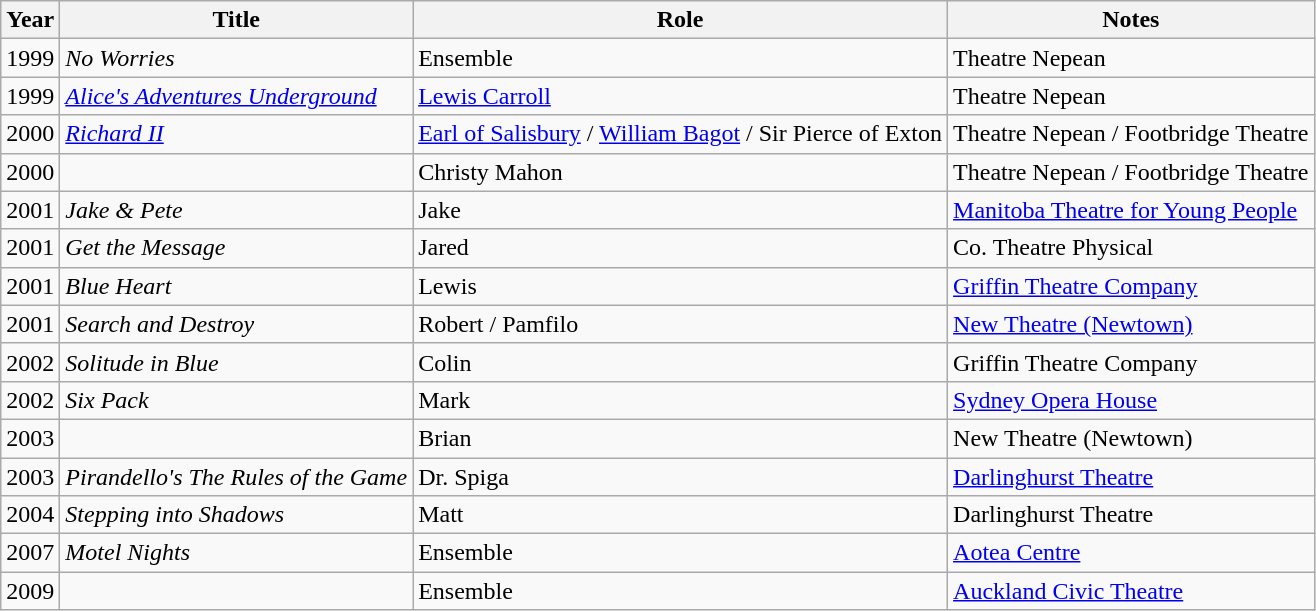<table class="wikitable sortable">
<tr>
<th>Year</th>
<th>Title</th>
<th>Role</th>
<th class="unsortable">Notes</th>
</tr>
<tr>
<td>1999</td>
<td><em>No Worries</em></td>
<td>Ensemble</td>
<td>Theatre Nepean</td>
</tr>
<tr>
<td>1999</td>
<td><em><a href='#'>Alice's Adventures Underground</a></em></td>
<td><a href='#'>Lewis Carroll</a></td>
<td>Theatre Nepean</td>
</tr>
<tr>
<td>2000</td>
<td><em><a href='#'>Richard II</a></em></td>
<td><a href='#'>Earl of Salisbury</a> / <a href='#'>William Bagot</a> / Sir Pierce of Exton</td>
<td>Theatre Nepean / Footbridge Theatre</td>
</tr>
<tr>
<td>2000</td>
<td><em></em></td>
<td>Christy Mahon</td>
<td>Theatre Nepean / Footbridge Theatre</td>
</tr>
<tr>
<td>2001</td>
<td><em>Jake & Pete</em></td>
<td>Jake</td>
<td><a href='#'>Manitoba Theatre for Young People</a></td>
</tr>
<tr>
<td>2001</td>
<td><em>Get the Message</em></td>
<td>Jared</td>
<td>Co. Theatre Physical</td>
</tr>
<tr>
<td>2001</td>
<td><em>Blue Heart</em></td>
<td>Lewis</td>
<td><a href='#'>Griffin Theatre Company</a></td>
</tr>
<tr>
<td>2001</td>
<td><em>Search and Destroy</em></td>
<td>Robert / Pamfilo</td>
<td><a href='#'>New Theatre (Newtown)</a></td>
</tr>
<tr>
<td>2002</td>
<td><em>Solitude in Blue</em></td>
<td>Colin</td>
<td>Griffin Theatre Company</td>
</tr>
<tr>
<td>2002</td>
<td><em>Six Pack</em></td>
<td>Mark</td>
<td><a href='#'>Sydney Opera House</a></td>
</tr>
<tr>
<td>2003</td>
<td><em></em></td>
<td>Brian</td>
<td>New Theatre (Newtown)</td>
</tr>
<tr>
<td>2003</td>
<td><em>Pirandello's The Rules of the Game</em></td>
<td>Dr. Spiga</td>
<td><a href='#'>Darlinghurst Theatre</a></td>
</tr>
<tr>
<td>2004</td>
<td><em>Stepping into Shadows</em></td>
<td>Matt</td>
<td>Darlinghurst Theatre</td>
</tr>
<tr>
<td>2007</td>
<td><em>Motel Nights</em></td>
<td>Ensemble</td>
<td><a href='#'>Aotea Centre</a></td>
</tr>
<tr>
<td>2009</td>
<td><em></em></td>
<td>Ensemble</td>
<td><a href='#'>Auckland Civic Theatre</a></td>
</tr>
</table>
